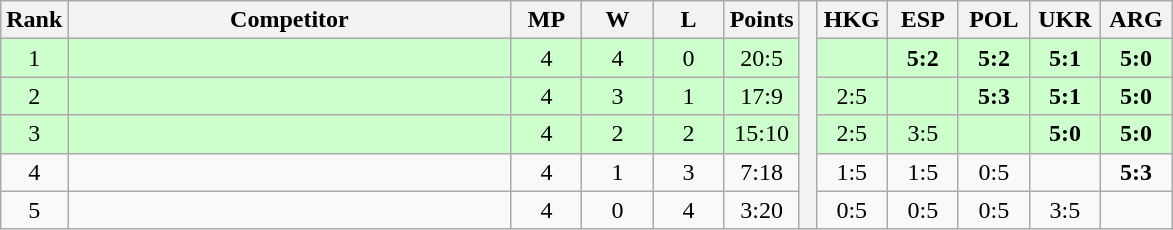<table class="wikitable" style="text-align:center">
<tr>
<th>Rank</th>
<th style="width:18em">Competitor</th>
<th style="width:2.5em">MP</th>
<th style="width:2.5em">W</th>
<th style="width:2.5em">L</th>
<th>Points</th>
<th rowspan="6"> </th>
<th style="width:2.5em">HKG</th>
<th style="width:2.5em">ESP</th>
<th style="width:2.5em">POL</th>
<th style="width:2.5em">UKR</th>
<th style="width:2.5em">ARG</th>
</tr>
<tr style="background:#cfc;">
<td>1</td>
<td style="text-align:left"></td>
<td>4</td>
<td>4</td>
<td>0</td>
<td>20:5</td>
<td></td>
<td><strong>5:2</strong></td>
<td><strong>5:2</strong></td>
<td><strong>5:1</strong></td>
<td><strong>5:0</strong></td>
</tr>
<tr style="background:#cfc;">
<td>2</td>
<td style="text-align:left"></td>
<td>4</td>
<td>3</td>
<td>1</td>
<td>17:9</td>
<td>2:5</td>
<td></td>
<td><strong>5:3</strong></td>
<td><strong>5:1</strong></td>
<td><strong>5:0</strong></td>
</tr>
<tr style="background:#cfc;">
<td>3</td>
<td style="text-align:left"></td>
<td>4</td>
<td>2</td>
<td>2</td>
<td>15:10</td>
<td>2:5</td>
<td>3:5</td>
<td></td>
<td><strong>5:0</strong></td>
<td><strong>5:0</strong></td>
</tr>
<tr>
<td>4</td>
<td style="text-align:left"></td>
<td>4</td>
<td>1</td>
<td>3</td>
<td>7:18</td>
<td>1:5</td>
<td>1:5</td>
<td>0:5</td>
<td></td>
<td><strong>5:3</strong></td>
</tr>
<tr>
<td>5</td>
<td style="text-align:left"></td>
<td>4</td>
<td>0</td>
<td>4</td>
<td>3:20</td>
<td>0:5</td>
<td>0:5</td>
<td>0:5</td>
<td>3:5</td>
<td></td>
</tr>
</table>
